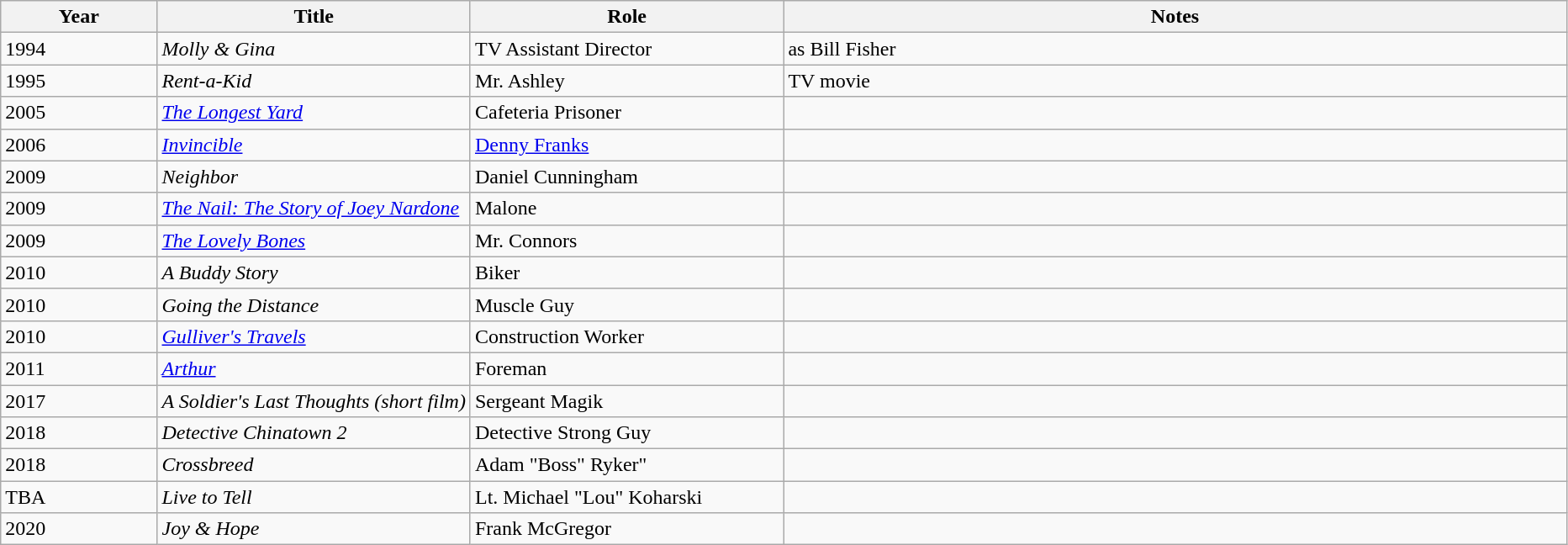<table class="wikitable sortable">
<tr>
<th style="width:10%;">Year</th>
<th style="width:20%;">Title</th>
<th style="width:20%;">Role</th>
<th style="width:50%;" class="unsortable">Notes</th>
</tr>
<tr>
<td>1994</td>
<td><em>Molly & Gina</em></td>
<td>TV Assistant Director</td>
<td>as Bill Fisher</td>
</tr>
<tr>
<td>1995</td>
<td><em>Rent-a-Kid</em></td>
<td>Mr. Ashley</td>
<td>TV movie</td>
</tr>
<tr>
<td>2005</td>
<td><em><a href='#'>The Longest Yard</a></em></td>
<td>Cafeteria Prisoner</td>
<td></td>
</tr>
<tr>
<td>2006</td>
<td><em><a href='#'>Invincible</a></em></td>
<td><a href='#'>Denny Franks</a></td>
<td></td>
</tr>
<tr>
<td>2009</td>
<td><em>Neighbor</em></td>
<td>Daniel Cunningham</td>
<td></td>
</tr>
<tr>
<td>2009</td>
<td><em><a href='#'>The Nail: The Story of Joey Nardone</a></em></td>
<td>Malone</td>
<td></td>
</tr>
<tr>
<td>2009</td>
<td><em><a href='#'>The Lovely Bones</a></em></td>
<td>Mr. Connors</td>
<td></td>
</tr>
<tr>
<td>2010</td>
<td><em>A Buddy Story</em></td>
<td>Biker</td>
<td></td>
</tr>
<tr>
<td>2010</td>
<td><em>Going the Distance</em></td>
<td>Muscle Guy</td>
<td></td>
</tr>
<tr>
<td>2010</td>
<td><em><a href='#'>Gulliver's Travels</a></em></td>
<td>Construction Worker</td>
<td></td>
</tr>
<tr>
<td>2011</td>
<td><em><a href='#'>Arthur</a></em></td>
<td>Foreman</td>
<td></td>
</tr>
<tr>
<td>2017</td>
<td><em>A Soldier's Last Thoughts (short film)</em></td>
<td>Sergeant Magik</td>
</tr>
<tr>
<td>2018</td>
<td><em>Detective Chinatown 2</em></td>
<td>Detective Strong Guy</td>
<td></td>
</tr>
<tr>
<td>2018</td>
<td><em>Crossbreed</em></td>
<td>Adam "Boss" Ryker"</td>
<td></td>
</tr>
<tr>
<td>TBA</td>
<td><em>Live to Tell</em></td>
<td>Lt. Michael "Lou" Koharski</td>
<td></td>
</tr>
<tr>
<td>2020</td>
<td><em>Joy & Hope</em></td>
<td>Frank McGregor</td>
<td></td>
</tr>
</table>
